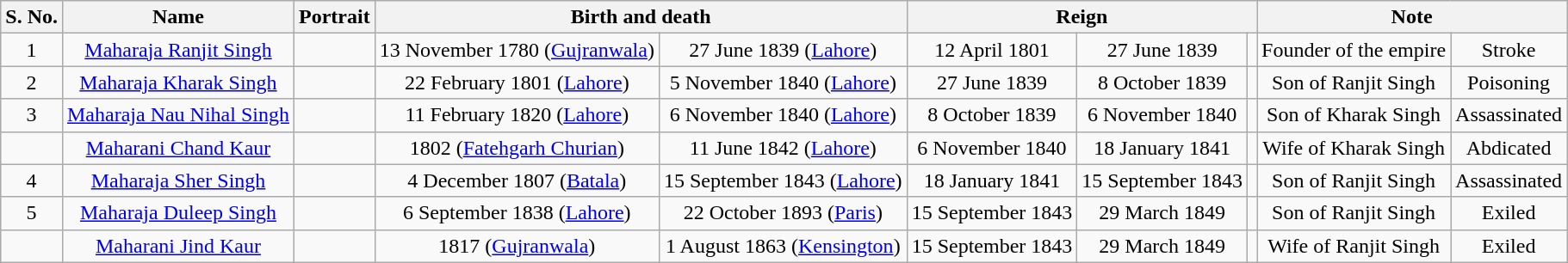<table class="wikitable" style="text-align:center">
<tr>
<th>S. No.</th>
<th>Name</th>
<th>Portrait</th>
<th colspan=2>Birth and death</th>
<th colspan=3>Reign</th>
<th colspan=2>Note</th>
</tr>
<tr>
<td>1</td>
<td><a href='#'>Maharaja Ranjit Singh</a></td>
<td></td>
<td>13 November 1780 (<a href='#'>Gujranwala</a>)</td>
<td>27 June 1839 (<a href='#'>Lahore</a>)</td>
<td>12 April 1801</td>
<td>27 June 1839</td>
<td></td>
<td>Founder of the empire</td>
<td>Stroke</td>
</tr>
<tr>
<td>2</td>
<td><a href='#'>Maharaja Kharak Singh</a></td>
<td></td>
<td>22 February 1801 (<a href='#'>Lahore</a>)</td>
<td>5 November 1840 (<a href='#'>Lahore</a>)</td>
<td>27 June 1839</td>
<td>8 October 1839</td>
<td></td>
<td>Son of Ranjit Singh</td>
<td>Poisoning</td>
</tr>
<tr>
<td>3</td>
<td><a href='#'>Maharaja Nau Nihal Singh</a></td>
<td></td>
<td>11 February 1820 (<a href='#'>Lahore</a>)</td>
<td>6 November 1840 (<a href='#'>Lahore</a>)</td>
<td>8 October 1839</td>
<td>6 November 1840</td>
<td></td>
<td>Son of Kharak Singh</td>
<td>Assassinated</td>
</tr>
<tr>
<td></td>
<td><a href='#'>Maharani Chand Kaur</a> <br></td>
<td></td>
<td>1802 (<a href='#'>Fatehgarh Churian</a>)</td>
<td>11 June 1842 (<a href='#'>Lahore</a>)</td>
<td>6 November 1840</td>
<td>18 January 1841</td>
<td></td>
<td>Wife of Kharak Singh</td>
<td>Abdicated</td>
</tr>
<tr>
<td>4</td>
<td><a href='#'>Maharaja Sher Singh</a></td>
<td></td>
<td>4 December 1807 (<a href='#'>Batala</a>)</td>
<td>15 September 1843 (<a href='#'>Lahore</a>)</td>
<td>18 January 1841</td>
<td>15 September 1843</td>
<td></td>
<td>Son of Ranjit Singh</td>
<td>Assassinated</td>
</tr>
<tr>
<td>5</td>
<td><a href='#'>Maharaja Duleep Singh</a></td>
<td></td>
<td>6 September 1838 (<a href='#'>Lahore</a>)</td>
<td>22 October 1893 (<a href='#'>Paris</a>)</td>
<td>15 September 1843</td>
<td>29 March 1849</td>
<td></td>
<td>Son of Ranjit Singh</td>
<td>Exiled</td>
</tr>
<tr>
<td></td>
<td><a href='#'>Maharani Jind Kaur</a><br></td>
<td></td>
<td>1817 (<a href='#'>Gujranwala</a>)</td>
<td>1 August 1863 (<a href='#'>Kensington</a>)</td>
<td>15 September 1843</td>
<td>29 March 1849</td>
<td></td>
<td>Wife of Ranjit Singh</td>
<td>Exiled</td>
</tr>
</table>
